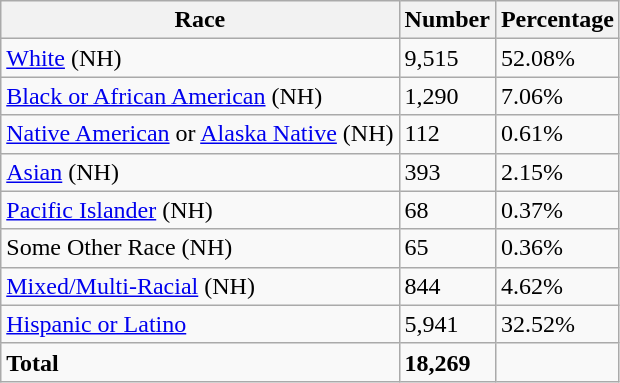<table class="wikitable">
<tr>
<th>Race</th>
<th>Number</th>
<th>Percentage</th>
</tr>
<tr>
<td><a href='#'>White</a> (NH)</td>
<td>9,515</td>
<td>52.08%</td>
</tr>
<tr>
<td><a href='#'>Black or African American</a> (NH)</td>
<td>1,290</td>
<td>7.06%</td>
</tr>
<tr>
<td><a href='#'>Native American</a> or <a href='#'>Alaska Native</a> (NH)</td>
<td>112</td>
<td>0.61%</td>
</tr>
<tr>
<td><a href='#'>Asian</a> (NH)</td>
<td>393</td>
<td>2.15%</td>
</tr>
<tr>
<td><a href='#'>Pacific Islander</a> (NH)</td>
<td>68</td>
<td>0.37%</td>
</tr>
<tr>
<td>Some Other Race (NH)</td>
<td>65</td>
<td>0.36%</td>
</tr>
<tr>
<td><a href='#'>Mixed/Multi-Racial</a> (NH)</td>
<td>844</td>
<td>4.62%</td>
</tr>
<tr>
<td><a href='#'>Hispanic or Latino</a></td>
<td>5,941</td>
<td>32.52%</td>
</tr>
<tr>
<td><strong>Total</strong></td>
<td><strong>18,269</strong></td>
<td></td>
</tr>
</table>
